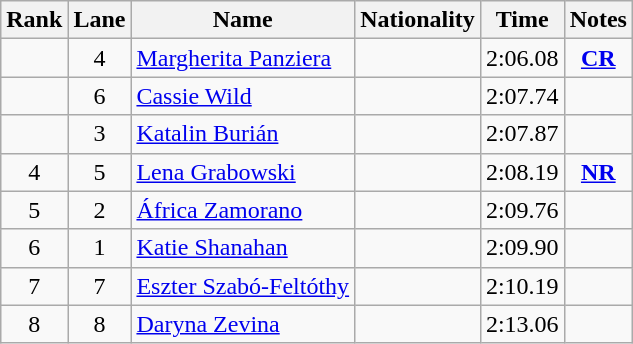<table class="wikitable sortable" style="text-align:center">
<tr>
<th>Rank</th>
<th>Lane</th>
<th>Name</th>
<th>Nationality</th>
<th>Time</th>
<th>Notes</th>
</tr>
<tr>
<td></td>
<td>4</td>
<td align=left><a href='#'>Margherita Panziera</a></td>
<td align=left></td>
<td>2:06.08</td>
<td><strong><a href='#'>CR</a></strong></td>
</tr>
<tr>
<td></td>
<td>6</td>
<td align=left><a href='#'>Cassie Wild</a></td>
<td align=left></td>
<td>2:07.74</td>
<td></td>
</tr>
<tr>
<td></td>
<td>3</td>
<td align=left><a href='#'>Katalin Burián</a></td>
<td align=left></td>
<td>2:07.87</td>
<td></td>
</tr>
<tr>
<td>4</td>
<td>5</td>
<td align=left><a href='#'>Lena Grabowski</a></td>
<td align=left></td>
<td>2:08.19</td>
<td><strong><a href='#'>NR</a></strong></td>
</tr>
<tr>
<td>5</td>
<td>2</td>
<td align=left><a href='#'>África Zamorano</a></td>
<td align=left></td>
<td>2:09.76</td>
<td></td>
</tr>
<tr>
<td>6</td>
<td>1</td>
<td align=left><a href='#'>Katie Shanahan</a></td>
<td align=left></td>
<td>2:09.90</td>
<td></td>
</tr>
<tr>
<td>7</td>
<td>7</td>
<td align=left><a href='#'>Eszter Szabó-Feltóthy</a></td>
<td align=left></td>
<td>2:10.19</td>
<td></td>
</tr>
<tr>
<td>8</td>
<td>8</td>
<td align=left><a href='#'>Daryna Zevina</a></td>
<td align=left></td>
<td>2:13.06</td>
<td></td>
</tr>
</table>
